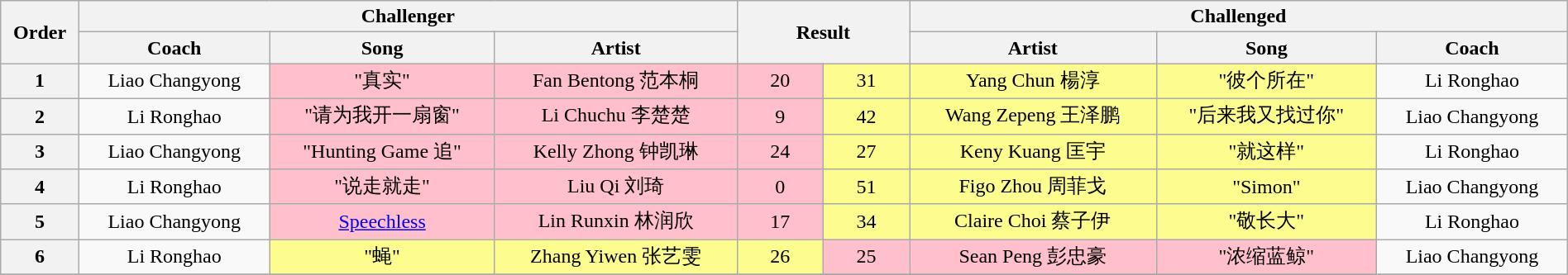<table class="wikitable" style="text-align: center; width:100%;">
<tr>
<th rowspan=2 style="width:5%;">Order</th>
<th colspan=3 style="width:42%;">Challenger</th>
<th rowspan=2 colspan=2 style="width:11%;">Result</th>
<th colspan=3 style="width:42%;">Challenged</th>
</tr>
<tr>
<th>Coach</th>
<th>Song</th>
<th>Artist</th>
<th>Artist</th>
<th>Song</th>
<th>Coach</th>
</tr>
<tr>
<th>1</th>
<td>Liao Changyong</td>
<td style="background:pink;">"真实"</td>
<td style="background:pink;">Fan Bentong 范本桐 <strong></strong></td>
<td style="background:pink;">20</td>
<td style="background:#fdfc8f;">31</td>
<td style="background:#fdfc8f;">Yang Chun 楊淳 <strong></strong></td>
<td style="background:#fdfc8f;">"彼个所在"</td>
<td>Li Ronghao</td>
</tr>
<tr>
<th>2</th>
<td>Li Ronghao</td>
<td style="background:pink;">"请为我开一扇窗"</td>
<td style="background:pink;">Li Chuchu 李楚楚</td>
<td style="background:pink;">9</td>
<td style="background:#fdfc8f;">42</td>
<td style="background:#fdfc8f;">Wang Zepeng 王泽鹏 <strong></strong></td>
<td style="background:#fdfc8f;">"后来我又找过你"</td>
<td>Liao Changyong</td>
</tr>
<tr>
<th>3</th>
<td>Liao Changyong</td>
<td style="background:pink;">"Hunting Game 追"</td>
<td style="background:pink;">Kelly Zhong 钟凯琳</td>
<td style="background:pink;">24</td>
<td style="background:#fdfc8f;">27</td>
<td style="background:#fdfc8f;">Keny Kuang 匡宇</td>
<td style="background:#fdfc8f;">"就这样"</td>
<td>Li Ronghao</td>
</tr>
<tr>
<th>4</th>
<td>Li Ronghao</td>
<td style="background:pink;">"说走就走"</td>
<td style="background:pink;">Liu Qi 刘琦</td>
<td style="background:pink;">0</td>
<td style="background:#fdfc8f;">51</td>
<td style="background:#fdfc8f;">Figo Zhou 周菲戈</td>
<td style="background:#fdfc8f;">"Simon"</td>
<td>Liao Changyong</td>
</tr>
<tr>
<th>5</th>
<td>Liao Changyong</td>
<td style="background:pink;"><a href='#'>Speechless</a></td>
<td style="background:pink;">Lin Runxin 林润欣</td>
<td style="background:pink;">17</td>
<td style="background:#fdfc8f;">34</td>
<td style="background:#fdfc8f;">Claire Choi 蔡子伊</td>
<td style="background:#fdfc8f;">"敬长大"</td>
<td>Li Ronghao</td>
</tr>
<tr>
<th>6</th>
<td>Li Ronghao</td>
<td style="background:#fdfc8f;">"蝇"</td>
<td style="background:#fdfc8f;">Zhang Yiwen 张艺雯</td>
<td style="background:#fdfc8f;">26</td>
<td style="background:pink;">25</td>
<td style="background:pink;">Sean Peng 彭忠豪</td>
<td style="background:pink;">"浓缩蓝鲸"</td>
<td>Liao Changyong</td>
</tr>
<tr>
</tr>
</table>
